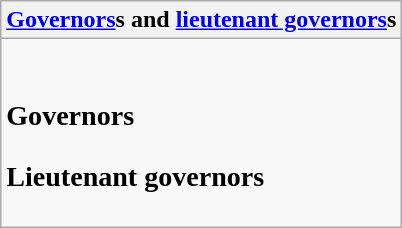<table class="wikitable collapsible collapsed">
<tr>
<th><a href='#'>Governors</a>s and <a href='#'>lieutenant governors</a>s</th>
</tr>
<tr>
<td><br><h3>Governors</h3><h3>Lieutenant governors</h3></td>
</tr>
</table>
